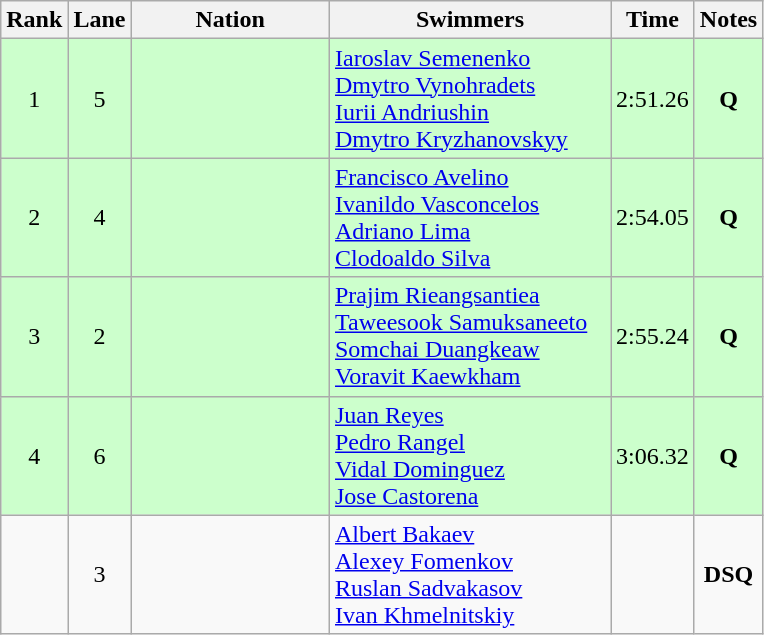<table class="wikitable sortable" style="text-align:center">
<tr>
<th>Rank</th>
<th>Lane</th>
<th style="width:125px">Nation</th>
<th Class="unsortable" style="width:180px">Swimmers</th>
<th>Time</th>
<th>Notes</th>
</tr>
<tr style="background:#cfc;">
<td>1</td>
<td>5</td>
<td style="text-align:left"></td>
<td style="text-align:left"><a href='#'>Iaroslav Semenenko</a><br> <a href='#'>Dmytro Vynohradets</a><br> <a href='#'>Iurii Andriushin</a><br> <a href='#'>Dmytro Kryzhanovskyy</a></td>
<td>2:51.26</td>
<td><strong>Q</strong></td>
</tr>
<tr style="background:#cfc;">
<td>2</td>
<td>4</td>
<td style="text-align:left"></td>
<td style="text-align:left"><a href='#'>Francisco Avelino</a><br> <a href='#'>Ivanildo Vasconcelos</a><br> <a href='#'>Adriano Lima</a><br> <a href='#'>Clodoaldo Silva</a></td>
<td>2:54.05</td>
<td><strong>Q</strong></td>
</tr>
<tr style="background:#cfc;">
<td>3</td>
<td>2</td>
<td style="text-align:left"></td>
<td style="text-align:left"><a href='#'>Prajim Rieangsantiea</a><br> <a href='#'>Taweesook Samuksaneeto</a><br> <a href='#'>Somchai Duangkeaw</a><br> <a href='#'>Voravit Kaewkham</a></td>
<td>2:55.24</td>
<td><strong>Q</strong></td>
</tr>
<tr style="background:#cfc;">
<td>4</td>
<td>6</td>
<td style="text-align:left"></td>
<td style="text-align:left"><a href='#'>Juan Reyes</a><br> <a href='#'>Pedro Rangel</a><br> <a href='#'>Vidal Dominguez</a><br> <a href='#'>Jose Castorena</a></td>
<td>3:06.32</td>
<td><strong>Q</strong></td>
</tr>
<tr>
<td></td>
<td>3</td>
<td style="text-align:left"></td>
<td style="text-align:left"><a href='#'>Albert Bakaev</a><br> <a href='#'>Alexey Fomenkov</a><br> <a href='#'>Ruslan Sadvakasov</a><br> <a href='#'>Ivan Khmelnitskiy</a></td>
<td></td>
<td><strong>DSQ</strong></td>
</tr>
</table>
